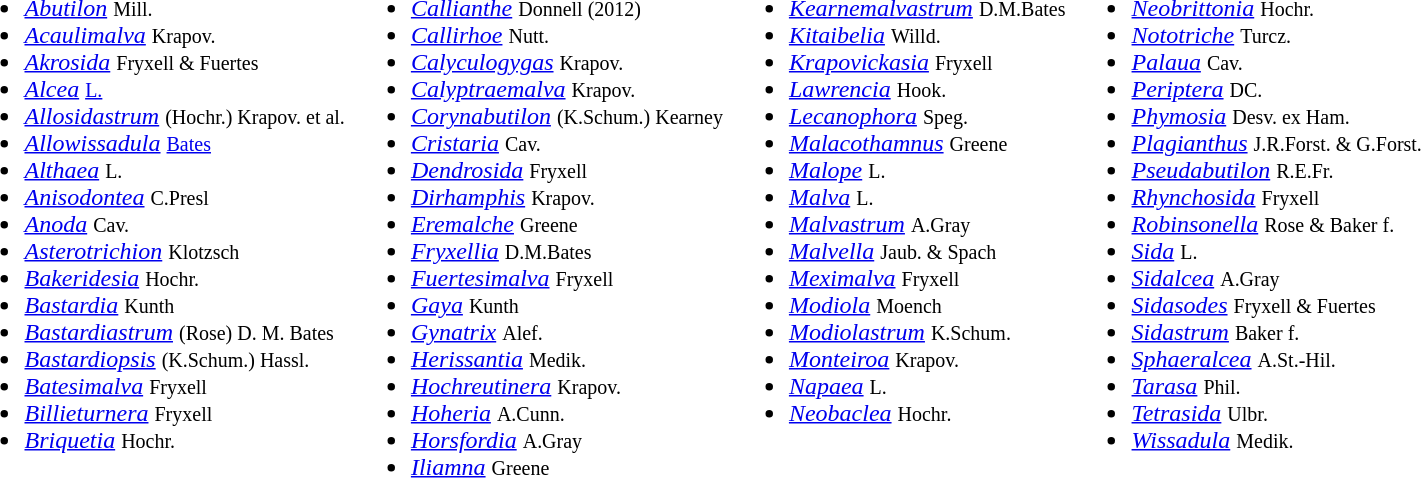<table>
<tr valign=top>
<td><br><ul><li><em><a href='#'>Abutilon</a></em> <small>Mill.</small></li><li><em><a href='#'>Acaulimalva</a></em> <small>Krapov.</small></li><li><em><a href='#'>Akrosida</a></em> <small>Fryxell & Fuertes</small></li><li><em><a href='#'>Alcea</a></em> <small><a href='#'>L.</a></small></li><li><em><a href='#'>Allosidastrum</a></em> <small>(Hochr.) Krapov. et al.</small></li><li><em><a href='#'>Allowissadula</a></em> <small><a href='#'>Bates</a></small></li><li><em><a href='#'>Althaea</a></em> <small>L.</small></li><li><em><a href='#'>Anisodontea</a></em> <small>C.Presl</small></li><li><em><a href='#'>Anoda</a></em> <small>Cav.</small></li><li><em><a href='#'>Asterotrichion</a></em> <small>Klotzsch</small></li><li><em><a href='#'>Bakeridesia</a></em> <small>Hochr.</small></li><li><em><a href='#'>Bastardia</a></em> <small>Kunth</small></li><li><em><a href='#'>Bastardiastrum</a></em> <small>(Rose) D. M. Bates</small></li><li><em><a href='#'>Bastardiopsis</a></em> <small>(K.Schum.) Hassl.</small></li><li><em><a href='#'>Batesimalva</a></em> <small>Fryxell</small></li><li><em><a href='#'>Billieturnera</a></em> <small>Fryxell</small></li><li><em><a href='#'>Briquetia</a></em> <small>Hochr.</small></li></ul></td>
<td><br><ul><li><em><a href='#'>Callianthe</a></em> <small>Donnell (2012)</small></li><li><em><a href='#'>Callirhoe</a></em> <small>Nutt.</small></li><li><em><a href='#'>Calyculogygas</a></em> <small>Krapov.</small></li><li><em><a href='#'>Calyptraemalva</a></em> <small>Krapov.</small></li><li><em><a href='#'>Corynabutilon</a></em> <small>(K.Schum.) Kearney</small></li><li><em><a href='#'>Cristaria</a></em> <small>Cav.</small></li><li><em><a href='#'>Dendrosida</a></em> <small>Fryxell</small></li><li><em><a href='#'>Dirhamphis</a></em> <small>Krapov.</small></li><li><em><a href='#'>Eremalche</a></em> <small>Greene</small></li><li><em><a href='#'>Fryxellia</a></em> <small>D.M.Bates</small></li><li><em><a href='#'>Fuertesimalva</a></em> <small>Fryxell</small></li><li><em><a href='#'>Gaya</a></em> <small>Kunth</small></li><li><em><a href='#'>Gynatrix</a></em> <small>Alef.</small></li><li><em><a href='#'>Herissantia</a></em> <small>Medik.</small></li><li><em><a href='#'>Hochreutinera</a></em> <small>Krapov.</small></li><li><em><a href='#'>Hoheria</a></em> <small>A.Cunn.</small></li><li><em><a href='#'>Horsfordia</a></em> <small>A.Gray</small></li><li><em><a href='#'>Iliamna</a></em> <small>Greene</small></li></ul></td>
<td><br><ul><li><em><a href='#'>Kearnemalvastrum</a></em> <small>D.M.Bates</small></li><li><em><a href='#'>Kitaibelia</a></em> <small>Willd.</small></li><li><em><a href='#'>Krapovickasia</a></em> <small>Fryxell</small></li><li><em><a href='#'>Lawrencia</a></em> <small>Hook.</small></li><li><em><a href='#'>Lecanophora</a></em> <small>Speg.</small></li><li><em><a href='#'>Malacothamnus</a></em> <small>Greene</small></li><li><em><a href='#'>Malope</a></em> <small>L.</small></li><li><em><a href='#'>Malva</a></em> <small>L.</small></li><li><em><a href='#'>Malvastrum</a></em> <small>A.Gray</small></li><li><em><a href='#'>Malvella</a></em> <small>Jaub. & Spach</small></li><li><em><a href='#'>Meximalva</a></em> <small>Fryxell</small></li><li><em><a href='#'>Modiola</a></em> <small>Moench</small></li><li><em><a href='#'>Modiolastrum</a></em> <small>K.Schum.</small></li><li><em><a href='#'>Monteiroa</a></em> <small>Krapov.</small></li><li><em><a href='#'>Napaea</a></em> <small>L.</small></li><li><em><a href='#'>Neobaclea</a></em> <small>Hochr.</small></li></ul></td>
<td><br><ul><li><em><a href='#'>Neobrittonia</a></em> <small>Hochr.</small></li><li><em><a href='#'>Nototriche</a></em> <small>Turcz.</small></li><li><em><a href='#'>Palaua</a></em> <small>Cav.</small></li><li><em><a href='#'>Periptera</a></em> <small>DC.</small></li><li><em><a href='#'>Phymosia</a></em> <small>Desv. ex Ham.</small></li><li><em><a href='#'>Plagianthus</a></em> <small>J.R.Forst. & G.Forst.</small></li><li><em><a href='#'>Pseudabutilon</a></em> <small>R.E.Fr.</small></li><li><em><a href='#'>Rhynchosida</a></em> <small>Fryxell</small></li><li><em><a href='#'>Robinsonella</a></em> <small>Rose & Baker f.</small></li><li><em><a href='#'>Sida</a></em> <small>L.</small></li><li><em><a href='#'>Sidalcea</a></em> <small>A.Gray</small></li><li><em><a href='#'>Sidasodes</a></em> <small>Fryxell & Fuertes</small></li><li><em><a href='#'>Sidastrum</a></em> <small>Baker f.</small></li><li><em><a href='#'>Sphaeralcea</a></em> <small>A.St.-Hil.</small></li><li><em><a href='#'>Tarasa</a></em> <small>Phil.</small></li><li><em><a href='#'>Tetrasida</a></em> <small>Ulbr.</small></li><li><em><a href='#'>Wissadula</a></em> <small>Medik.</small></li></ul></td>
</tr>
</table>
